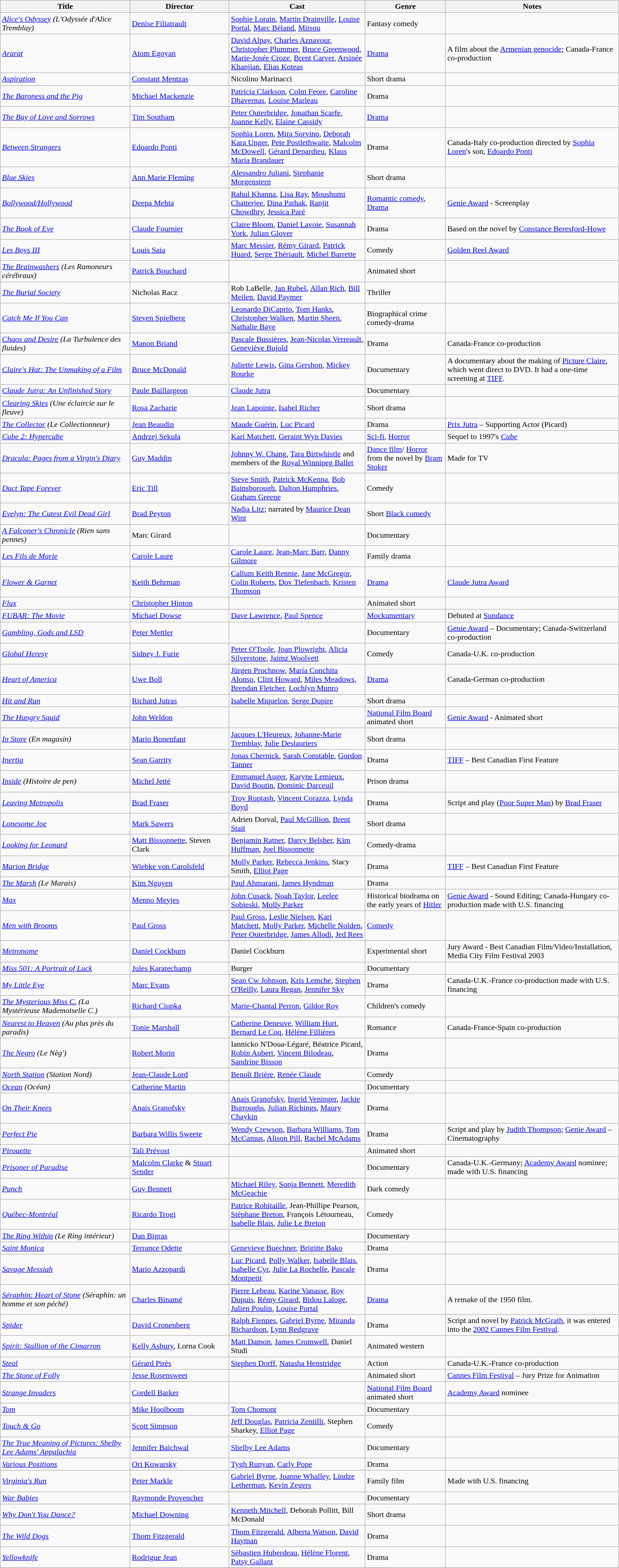<table class="wikitable sortable" width= "100%">
<tr>
<th width=21%>Title</th>
<th width=16%>Director</th>
<th width=22%>Cast</th>
<th width=13%>Genre</th>
<th width=28%>Notes</th>
</tr>
<tr>
<td><em><a href='#'>Alice's Odyssey</a> (L'Odyssée d'Alice Tremblay)</em></td>
<td><a href='#'>Denise Filiatrault</a></td>
<td><a href='#'>Sophie Lorain</a>, <a href='#'>Martin Drainville</a>, <a href='#'>Louise Portal</a>, <a href='#'>Marc Béland</a>, <a href='#'>Mitsou</a></td>
<td>Fantasy comedy</td>
<td></td>
</tr>
<tr>
<td><em><a href='#'>Ararat</a></em></td>
<td><a href='#'>Atom Egoyan</a></td>
<td><a href='#'>David Alpay</a>, <a href='#'>Charles Aznavour</a>, <a href='#'>Christopher Plummer</a>, <a href='#'>Bruce Greenwood</a>, <a href='#'>Marie-Josée Croze</a>, <a href='#'>Brent Carver</a>, <a href='#'>Arsinée Khanjian</a>, <a href='#'>Elias Koteas</a></td>
<td><a href='#'>Drama</a></td>
<td>A film about the <a href='#'>Armenian genocide</a>; Canada-France co-production</td>
</tr>
<tr>
<td><em><a href='#'>Aspiration</a></em></td>
<td><a href='#'>Constant Mentzas</a></td>
<td>Nicolino Marinacci</td>
<td>Short drama</td>
<td></td>
</tr>
<tr>
<td><em><a href='#'>The Baroness and the Pig</a></em></td>
<td><a href='#'>Michael Mackenzie</a></td>
<td><a href='#'>Patricia Clarkson</a>, <a href='#'>Colm Feore</a>, <a href='#'>Caroline Dhavernas</a>, <a href='#'>Louise Marleau</a></td>
<td>Drama</td>
<td></td>
</tr>
<tr>
<td><em><a href='#'>The Bay of Love and Sorrows</a></em></td>
<td><a href='#'>Tim Southam</a></td>
<td><a href='#'>Peter Outerbridge</a>, <a href='#'>Jonathan Scarfe</a>, <a href='#'>Joanne Kelly</a>, <a href='#'>Elaine Cassidy</a></td>
<td><a href='#'>Drama</a></td>
<td></td>
</tr>
<tr>
<td><em><a href='#'>Between Strangers</a></em></td>
<td><a href='#'>Edoardo Ponti</a></td>
<td><a href='#'>Sophia Loren</a>, <a href='#'>Mira Sorvino</a>, <a href='#'>Deborah Kara Unger</a>, <a href='#'>Pete Postlethwaite</a>, <a href='#'>Malcolm McDowell</a>, <a href='#'>Gérard Depardieu</a>, <a href='#'>Klaus Maria Brandauer</a></td>
<td>Drama</td>
<td>Canada-Italy co-production directed by <a href='#'>Sophia Loren</a>'s son, <a href='#'>Edoardo Ponti</a></td>
</tr>
<tr>
<td><em><a href='#'>Blue Skies</a></em></td>
<td><a href='#'>Ann Marie Fleming</a></td>
<td><a href='#'>Alessandro Juliani</a>, <a href='#'>Stephanie Morgenstern</a></td>
<td>Short drama</td>
<td></td>
</tr>
<tr>
<td><em><a href='#'>Bollywood/Hollywood</a></em></td>
<td><a href='#'>Deepa Mehta</a></td>
<td><a href='#'>Rahul Khanna</a>, <a href='#'>Lisa Ray</a>, <a href='#'>Moushumi Chatterjee</a>, <a href='#'>Dina Pathak</a>, <a href='#'>Ranjit Chowdhry</a>, <a href='#'>Jessica Paré</a></td>
<td><a href='#'>Romantic comedy</a>, <a href='#'>Drama</a></td>
<td><a href='#'>Genie Award</a> - Screenplay</td>
</tr>
<tr>
<td><em><a href='#'>The Book of Eve</a></em></td>
<td><a href='#'>Claude Fournier</a></td>
<td><a href='#'>Claire Bloom</a>, <a href='#'>Daniel Lavoie</a>, <a href='#'>Susannah York</a>, <a href='#'>Julian Glover</a></td>
<td>Drama</td>
<td>Based on the novel by <a href='#'>Constance Beresford-Howe</a></td>
</tr>
<tr>
<td><em><a href='#'>Les Boys III</a></em></td>
<td><a href='#'>Louis Saia</a></td>
<td><a href='#'>Marc Messier</a>, <a href='#'>Rémy Girard</a>, <a href='#'>Patrick Huard</a>, <a href='#'>Serge Thériault</a>, <a href='#'>Michel Barrette</a></td>
<td>Comedy</td>
<td><a href='#'>Golden Reel Award</a></td>
</tr>
<tr>
<td><em><a href='#'>The Brainwashers</a> (Les Ramoneurs cérébraux)</em></td>
<td><a href='#'>Patrick Bouchard</a></td>
<td></td>
<td>Animated short</td>
<td></td>
</tr>
<tr>
<td><em><a href='#'>The Burial Society</a></em></td>
<td>Nicholas Racz</td>
<td>Rob LaBelle, <a href='#'>Jan Rubeš</a>, <a href='#'>Allan Rich</a>, <a href='#'>Bill Meilen</a>, <a href='#'>David Paymer</a></td>
<td>Thriller</td>
<td></td>
</tr>
<tr>
<td><em><a href='#'>Catch Me If You Can</a></em></td>
<td><a href='#'>Steven Spielberg</a></td>
<td><a href='#'>Leonardo DiCaprio</a>, <a href='#'>Tom Hanks</a>, <a href='#'>Christopher Walken</a>, <a href='#'>Martin Sheen</a>, <a href='#'>Nathalie Baye</a></td>
<td>Biographical crime comedy-drama</td>
<td></td>
</tr>
<tr>
<td><em><a href='#'>Chaos and Desire</a> (La Turbulence des fluides)</em></td>
<td><a href='#'>Manon Briand</a></td>
<td><a href='#'>Pascale Bussières</a>, <a href='#'>Jean-Nicolas Verreault</a>, <a href='#'>Geneviève Bujold</a></td>
<td>Drama</td>
<td>Canada-France co-production</td>
</tr>
<tr>
<td><em><a href='#'>Claire's Hat: The Unmaking of a Film</a></em></td>
<td><a href='#'>Bruce McDonald</a></td>
<td><a href='#'>Juliette Lewis</a>, <a href='#'>Gina Gershon</a>, <a href='#'>Mickey Rourke</a></td>
<td>Documentary</td>
<td>A documentary about the making of <a href='#'>Picture Claire</a>, which went direct to DVD. It had a one-time screening at <a href='#'>TIFF</a>.</td>
</tr>
<tr>
<td><em><a href='#'>Claude Jutra: An Unfinished Story</a></em></td>
<td><a href='#'>Paule Baillargeon</a></td>
<td><a href='#'>Claude Jutra</a></td>
<td>Documentary</td>
<td></td>
</tr>
<tr>
<td><em><a href='#'>Clearing Skies</a> (Une éclaircie sur le fleuve)</em></td>
<td><a href='#'>Rosa Zacharie</a></td>
<td><a href='#'>Jean Lapointe</a>, <a href='#'>Isabel Richer</a></td>
<td>Short drama</td>
<td></td>
</tr>
<tr>
<td><em><a href='#'>The Collector</a> (Le Collectionneur)</em></td>
<td><a href='#'>Jean Beaudin</a></td>
<td><a href='#'>Maude Guérin</a>, <a href='#'>Luc Picard</a></td>
<td>Drama</td>
<td><a href='#'>Prix Jutra</a> – Supporting Actor (Picard)</td>
</tr>
<tr>
<td><em><a href='#'>Cube 2: Hypercube</a></em></td>
<td><a href='#'>Andrzej Sekuła</a></td>
<td><a href='#'>Kari Matchett</a>, <a href='#'>Geraint Wyn Davies</a></td>
<td><a href='#'>Sci-fi</a>, <a href='#'>Horror</a></td>
<td>Sequel to 1997's <em><a href='#'>Cube</a></em></td>
</tr>
<tr>
<td><em><a href='#'>Dracula: Pages from a Virgin's Diary</a></em></td>
<td><a href='#'>Guy Maddin</a></td>
<td><a href='#'>Johnny W. Chang</a>, <a href='#'>Tara Birtwhistle</a> and members of the <a href='#'>Royal Winnipeg Ballet</a></td>
<td><a href='#'>Dance film</a>/ <a href='#'>Horror</a> from the novel by <a href='#'>Bram Stoker</a></td>
<td>Made for TV</td>
</tr>
<tr>
<td><em><a href='#'>Duct Tape Forever</a></em></td>
<td><a href='#'>Eric Till</a></td>
<td><a href='#'>Steve Smith</a>, <a href='#'>Patrick McKenna</a>, <a href='#'>Bob Bainsborough</a>, <a href='#'>Dalton Humphries</a>, <a href='#'>Graham Greene</a></td>
<td>Comedy</td>
<td></td>
</tr>
<tr>
<td><em><a href='#'>Evelyn: The Cutest Evil Dead Girl</a></em></td>
<td><a href='#'>Brad Peyton</a></td>
<td><a href='#'>Nadia Litz</a>; narrated by <a href='#'>Maurice Dean Wint</a></td>
<td>Short <a href='#'>Black comedy</a></td>
<td></td>
</tr>
<tr>
<td><em><a href='#'>A Falconer's Chronicle</a> (Rien sans pennes)</em></td>
<td>Marc Girard</td>
<td></td>
<td>Documentary</td>
<td></td>
</tr>
<tr>
<td><em><a href='#'>Les Fils de Marie</a></em></td>
<td><a href='#'>Carole Laure</a></td>
<td><a href='#'>Carole Laure</a>, <a href='#'>Jean-Marc Barr</a>, <a href='#'>Danny Gilmore</a></td>
<td>Family drama</td>
<td></td>
</tr>
<tr>
<td><em><a href='#'>Flower & Garnet</a></em></td>
<td><a href='#'>Keith Behrman</a></td>
<td><a href='#'>Callum Keith Rennie</a>, <a href='#'>Jane McGregor</a>, <a href='#'>Colin Roberts</a>, <a href='#'>Dov Tiefenbach</a>, <a href='#'>Kristen Thomson</a></td>
<td><a href='#'>Drama</a></td>
<td><a href='#'>Claude Jutra Award</a></td>
</tr>
<tr>
<td><em><a href='#'>Flux</a></em></td>
<td><a href='#'>Christopher Hinton</a></td>
<td></td>
<td>Animated short</td>
<td></td>
</tr>
<tr>
<td><em><a href='#'>FUBAR: The Movie</a></em></td>
<td><a href='#'>Michael Dowse</a></td>
<td><a href='#'>Dave Lawrence</a>, <a href='#'>Paul Spence</a></td>
<td><a href='#'>Mockumentary</a></td>
<td>Debuted at <a href='#'>Sundance</a></td>
</tr>
<tr>
<td><em><a href='#'>Gambling, Gods and LSD</a></em></td>
<td><a href='#'>Peter Mettler</a></td>
<td></td>
<td>Documentary</td>
<td><a href='#'>Genie Award</a> – Documentary; Canada-Switzerland co-production</td>
</tr>
<tr>
<td><em><a href='#'>Global Heresy</a></em></td>
<td><a href='#'>Sidney J. Furie</a></td>
<td><a href='#'>Peter O'Toole</a>, <a href='#'>Joan Plowright</a>, <a href='#'>Alicia Silverstone</a>, <a href='#'>Jaimz Woolvett</a></td>
<td>Comedy</td>
<td>Canada-U.K. co-production</td>
</tr>
<tr>
<td><em><a href='#'>Heart of America</a></em></td>
<td><a href='#'>Uwe Boll</a></td>
<td><a href='#'>Jürgen Prochnow</a>, <a href='#'>María Conchita Alonso</a>, <a href='#'>Clint Howard</a>, <a href='#'>Miles Meadows</a>, <a href='#'>Brendan Fletcher</a>, <a href='#'>Lochlyn Munro</a></td>
<td><a href='#'>Drama</a></td>
<td>Canada-German co-production</td>
</tr>
<tr>
<td><em><a href='#'>Hit and Run</a></em></td>
<td><a href='#'>Richard Jutras</a></td>
<td><a href='#'>Isabelle Miquelon</a>, <a href='#'>Serge Dupire</a></td>
<td>Short drama</td>
<td></td>
</tr>
<tr>
<td><em><a href='#'>The Hungry Squid</a></em></td>
<td><a href='#'>John Weldon</a></td>
<td></td>
<td><a href='#'>National Film Board</a> animated short</td>
<td><a href='#'>Genie Award</a> - Animated short</td>
</tr>
<tr>
<td><em><a href='#'>In Store</a> (En magasin)</em></td>
<td><a href='#'>Mario Bonenfant</a></td>
<td><a href='#'>Jacques L'Heureux</a>, <a href='#'>Johanne-Marie Tremblay</a>, <a href='#'>Julie Deslauriers</a></td>
<td>Short drama</td>
<td></td>
</tr>
<tr>
<td><em><a href='#'>Inertia</a></em></td>
<td><a href='#'>Sean Garrity</a></td>
<td><a href='#'>Jonas Chernick</a>, <a href='#'>Sarah Constable</a>, <a href='#'>Gordon Tanner</a></td>
<td>Drama</td>
<td><a href='#'>TIFF</a> – Best Canadian First Feature</td>
</tr>
<tr>
<td><em><a href='#'>Inside</a> (Histoire de pen)</em></td>
<td><a href='#'>Michel Jetté</a></td>
<td><a href='#'>Emmanuel Auger</a>, <a href='#'>Karyne Lemieux</a>, <a href='#'>David Boutin</a>, <a href='#'>Dominic Darceuil</a></td>
<td>Prison drama</td>
<td></td>
</tr>
<tr>
<td><em><a href='#'>Leaving Metropolis</a></em></td>
<td><a href='#'>Brad Fraser</a></td>
<td><a href='#'>Troy Ruptash</a>, <a href='#'>Vincent Corazza</a>, <a href='#'>Lynda Boyd</a></td>
<td>Drama</td>
<td>Script and play (<a href='#'>Poor Super Man</a>) by <a href='#'>Brad Fraser</a></td>
</tr>
<tr>
<td><em><a href='#'>Lonesome Joe</a></em></td>
<td><a href='#'>Mark Sawers</a></td>
<td>Adrien Dorval, <a href='#'>Paul McGillion</a>, <a href='#'>Brent Stait</a></td>
<td>Short drama</td>
<td></td>
</tr>
<tr>
<td><em><a href='#'>Looking for Leonard</a></em></td>
<td><a href='#'>Matt Bissonnette</a>, Steven Clark</td>
<td><a href='#'>Benjamin Ratner</a>, <a href='#'>Darcy Belsher</a>, <a href='#'>Kim Huffman</a>, <a href='#'>Joel Bissonnette</a></td>
<td>Comedy-drama</td>
<td></td>
</tr>
<tr>
<td><em><a href='#'>Marion Bridge</a></em></td>
<td><a href='#'>Wiebke von Carolsfeld</a></td>
<td><a href='#'>Molly Parker</a>, <a href='#'>Rebecca Jenkins</a>, Stacy Smith, <a href='#'>Elliot Page</a></td>
<td>Drama</td>
<td><a href='#'>TIFF</a> – Best Canadian First Feature</td>
</tr>
<tr>
<td><em><a href='#'>The Marsh</a> (Le Marais)</em></td>
<td><a href='#'>Kim Nguyen</a></td>
<td><a href='#'>Paul Ahmarani</a>, <a href='#'>James Hyndman</a></td>
<td>Drama</td>
<td></td>
</tr>
<tr>
<td><em><a href='#'>Max</a></em></td>
<td><a href='#'>Menno Meyjes</a></td>
<td><a href='#'>John Cusack</a>, <a href='#'>Noah Taylor</a>, <a href='#'>Leelee Sobieski</a>, <a href='#'>Molly Parker</a></td>
<td>Historical biodrama on the early years of <a href='#'>Hitler</a></td>
<td><a href='#'>Genie Award</a> - Sound Editing; Canada-Hungary co-production made with U.S. financing</td>
</tr>
<tr>
<td><em><a href='#'>Men with Brooms</a></em></td>
<td><a href='#'>Paul Gross</a></td>
<td><a href='#'>Paul Gross</a>, <a href='#'>Leslie Nielsen</a>, <a href='#'>Kari Matchett</a>, <a href='#'>Molly Parker</a>, <a href='#'>Michelle Nolden</a>, <a href='#'>Peter Outerbridge</a>, <a href='#'>James Allodi</a>, <a href='#'>Jed Rees</a></td>
<td><a href='#'>Comedy</a></td>
<td></td>
</tr>
<tr>
<td><em><a href='#'>Metronome</a></em></td>
<td><a href='#'>Daniel Cockburn</a></td>
<td>Daniel Cockburn</td>
<td>Experimental short</td>
<td>Jury Award - Best Canadian Film/Video/Installation, Media City Film Festival 2003</td>
</tr>
<tr>
<td><em><a href='#'>Miss 501: A Portrait of Luck</a></em></td>
<td><a href='#'>Jules Karatechamp</a></td>
<td>Burger</td>
<td>Documentary</td>
<td></td>
</tr>
<tr>
<td><em><a href='#'>My Little Eye</a></em></td>
<td><a href='#'>Marc Evans</a></td>
<td><a href='#'>Sean Cw Johnson</a>, <a href='#'>Kris Lemche</a>, <a href='#'>Stephen O'Reilly</a>, <a href='#'>Laura Regan</a>, <a href='#'>Jennifer Sky</a></td>
<td>Drama</td>
<td>Canada-U.K.-France co-production made with U.S. financing</td>
</tr>
<tr>
<td><em><a href='#'>The Mysterious Miss C.</a> (La Mystérieuse Mademoiselle C.)</em></td>
<td><a href='#'>Richard Ciupka</a></td>
<td><a href='#'>Marie-Chantal Perron</a>, <a href='#'>Gildor Roy</a></td>
<td>Children's comedy</td>
<td></td>
</tr>
<tr>
<td><em><a href='#'>Nearest to Heaven</a> (Au plus près du paradis)</em></td>
<td><a href='#'>Tonie Marshall</a></td>
<td><a href='#'>Catherine Deneuve</a>, <a href='#'>William Hurt</a>, <a href='#'>Bernard Le Coq</a>, <a href='#'>Hélène Fillières</a></td>
<td>Romance</td>
<td>Canada-France-Spain co-production</td>
</tr>
<tr>
<td><em><a href='#'>The Negro</a> (Le Nèg')</em></td>
<td><a href='#'>Robert Morin</a></td>
<td>Iannicko N'Doua-Légaré, Béatrice Picard, <a href='#'>Robin Aubert</a>, <a href='#'>Vincent Bilodeau</a>, <a href='#'>Sandrine Bisson</a></td>
<td>Drama</td>
<td></td>
</tr>
<tr>
<td><em><a href='#'>North Station</a> (Station Nord)</em></td>
<td><a href='#'>Jean-Claude Lord</a></td>
<td><a href='#'>Benoît Brière</a>, <a href='#'>Renée Claude</a></td>
<td>Comedy</td>
<td></td>
</tr>
<tr>
<td><em><a href='#'>Ocean</a> (Océan)</em></td>
<td><a href='#'>Catherine Martin</a></td>
<td></td>
<td>Documentary</td>
<td></td>
</tr>
<tr>
<td><em><a href='#'>On Their Knees</a></em></td>
<td><a href='#'>Anais Granofsky</a></td>
<td><a href='#'>Anais Granofsky</a>, <a href='#'>Ingrid Veninger</a>, <a href='#'>Jackie Burroughs</a>, <a href='#'>Julian Richings</a>, <a href='#'>Maury Chaykin</a></td>
<td>Drama</td>
<td></td>
</tr>
<tr>
<td><em><a href='#'>Perfect Pie</a></em></td>
<td><a href='#'>Barbara Willis Sweete</a></td>
<td><a href='#'>Wendy Crewson</a>, <a href='#'>Barbara Williams</a>, <a href='#'>Tom McCamus</a>, <a href='#'>Alison Pill</a>, <a href='#'>Rachel McAdams</a></td>
<td>Drama</td>
<td>Script and play by <a href='#'>Judith Thompson</a>; <a href='#'>Genie Award</a> – Cinematography</td>
</tr>
<tr>
<td><em><a href='#'>Pirouette</a></em></td>
<td><a href='#'>Tali Prévost</a></td>
<td></td>
<td>Animated short</td>
<td></td>
</tr>
<tr>
<td><em><a href='#'>Prisoner of Paradise</a></em></td>
<td><a href='#'>Malcolm Clarke</a> & <a href='#'>Stuart Sender</a></td>
<td></td>
<td>Documentary</td>
<td>Canada-U.K.-Germany; <a href='#'>Academy Award</a> nominee; made with U.S. financing</td>
</tr>
<tr>
<td><em><a href='#'>Punch</a></em></td>
<td><a href='#'>Guy Bennett</a></td>
<td><a href='#'>Michael Riley</a>, <a href='#'>Sonja Bennett</a>, <a href='#'>Meredith McGeachie</a></td>
<td>Dark comedy</td>
<td></td>
</tr>
<tr>
<td><em><a href='#'>Québec-Montréal</a></em></td>
<td><a href='#'>Ricardo Trogi</a></td>
<td><a href='#'>Patrice Robitaille</a>, Jean-Phillipe Pearson, <a href='#'>Stéphane Breton</a>, François Létourneau, <a href='#'>Isabelle Blais</a>, <a href='#'>Julie Le Breton</a></td>
<td>Comedy</td>
<td></td>
</tr>
<tr>
<td><em><a href='#'>The Ring Within</a> (Le Ring intérieur)</em></td>
<td><a href='#'>Dan Bigras</a></td>
<td></td>
<td>Documentary</td>
<td></td>
</tr>
<tr>
<td><em><a href='#'>Saint Monica</a></em></td>
<td><a href='#'>Terrance Odette</a></td>
<td><a href='#'>Genevieve Buechner</a>, <a href='#'>Brigitte Bako</a></td>
<td>Drama</td>
<td></td>
</tr>
<tr>
<td><em><a href='#'>Savage Messiah</a></em></td>
<td><a href='#'>Mario Azzopardi</a></td>
<td><a href='#'>Luc Picard</a>, <a href='#'>Polly Walker</a>, <a href='#'>Isabelle Blais</a>, <a href='#'>Isabelle Cyr</a>, <a href='#'>Julie La Rochelle</a>, <a href='#'>Pascale Montpetit</a></td>
<td>Drama</td>
<td></td>
</tr>
<tr>
<td><em><a href='#'>Séraphin: Heart of Stone</a> (Séraphin: un homme et son péché)</em></td>
<td><a href='#'>Charles Binamé</a></td>
<td><a href='#'>Pierre Lebeau</a>, <a href='#'>Karine Vanasse</a>, <a href='#'>Roy Dupuis</a>, <a href='#'>Rémy Girard</a>, <a href='#'>Bidou Laloge</a>, <a href='#'>Julien Poulin</a>, <a href='#'>Louise Portal</a></td>
<td><a href='#'>Drama</a></td>
<td>A remake of the 1950 film.</td>
</tr>
<tr>
<td><em><a href='#'>Spider</a></em></td>
<td><a href='#'>David Cronenberg</a></td>
<td><a href='#'>Ralph Fiennes</a>, <a href='#'>Gabriel Byrne</a>, <a href='#'>Miranda Richardson</a>, <a href='#'>Lynn Redgrave</a></td>
<td>Drama</td>
<td>Script and novel by <a href='#'>Patrick McGrath</a>, it was entered into the <a href='#'>2002 Cannes Film Festival</a>.</td>
</tr>
<tr>
<td><em><a href='#'>Spirit: Stallion of the Cimarron</a></em></td>
<td><a href='#'>Kelly Asbury</a>, Lorna Cook</td>
<td><a href='#'>Matt Damon</a>, <a href='#'>James Cromwell</a>, Daniel Studi</td>
<td>Animated western</td>
<td></td>
</tr>
<tr>
<td><em><a href='#'>Steal</a></em></td>
<td><a href='#'>Gérard Pirès</a></td>
<td><a href='#'>Stephen Dorff</a>, <a href='#'>Natasha Henstridge</a></td>
<td>Action</td>
<td>Canada-U.K.-France co-production</td>
</tr>
<tr>
<td><em><a href='#'>The Stone of Folly</a></em></td>
<td><a href='#'>Jesse Rosensweet</a></td>
<td></td>
<td>Animated short</td>
<td><a href='#'>Cannes Film Festival</a> – Jury Prize for Animation</td>
</tr>
<tr>
<td><em><a href='#'>Strange Invaders</a></em></td>
<td><a href='#'>Cordell Barker</a></td>
<td></td>
<td><a href='#'>National Film Board</a> animated short</td>
<td><a href='#'>Academy Award</a> nominee</td>
</tr>
<tr>
<td><em><a href='#'>Tom</a></em></td>
<td><a href='#'>Mike Hoolboom</a></td>
<td><a href='#'>Tom Chomont</a></td>
<td>Documentary</td>
<td></td>
</tr>
<tr>
<td><em><a href='#'>Touch & Go</a></em></td>
<td><a href='#'>Scott Simpson</a></td>
<td><a href='#'>Jeff Douglas</a>, <a href='#'>Patricia Zentilli</a>, Stephen Sharkey, <a href='#'>Elliot Page</a></td>
<td>Comedy</td>
<td></td>
</tr>
<tr>
<td><em><a href='#'>The True Meaning of Pictures: Shelby Lee Adams' Appalachia</a></em></td>
<td><a href='#'>Jennifer Baichwal</a></td>
<td><a href='#'>Shelby Lee Adams</a></td>
<td>Documentary</td>
<td></td>
</tr>
<tr>
<td><em><a href='#'>Various Positions</a></em></td>
<td><a href='#'>Ori Kowarsky</a></td>
<td><a href='#'>Tygh Runyan</a>, <a href='#'>Carly Pope</a></td>
<td>Drama</td>
<td></td>
</tr>
<tr>
<td><em><a href='#'>Virginia's Run</a></em></td>
<td><a href='#'>Peter Markle</a></td>
<td><a href='#'>Gabriel Byrne</a>, <a href='#'>Joanne Whalley</a>, <a href='#'>Lindze Letherman</a>, <a href='#'>Kevin Zegers</a></td>
<td>Family film</td>
<td>Made with U.S. financing</td>
</tr>
<tr>
<td><em><a href='#'>War Babies</a></em></td>
<td><a href='#'>Raymonde Provencher</a></td>
<td></td>
<td>Documentary</td>
<td></td>
</tr>
<tr>
<td><em><a href='#'>Why Don't You Dance?</a></em></td>
<td><a href='#'>Michael Downing</a></td>
<td><a href='#'>Kenneth Mitchell</a>, Deborah Pollitt, Bill McDonald</td>
<td>Short drama</td>
<td></td>
</tr>
<tr>
<td><em><a href='#'>The Wild Dogs</a></em></td>
<td><a href='#'>Thom Fitzgerald</a></td>
<td><a href='#'>Thom Fitzgerald</a>, <a href='#'>Alberta Watson</a>, <a href='#'>David Hayman</a></td>
<td>Drama</td>
<td></td>
</tr>
<tr>
<td><em><a href='#'>Yellowknife</a></em></td>
<td><a href='#'>Rodrigue Jean</a></td>
<td><a href='#'>Sébastien Huberdeau</a>, <a href='#'>Hélène Florent</a>, <a href='#'>Patsy Gallant</a></td>
<td>Drama</td>
<td></td>
</tr>
<tr>
</tr>
</table>
